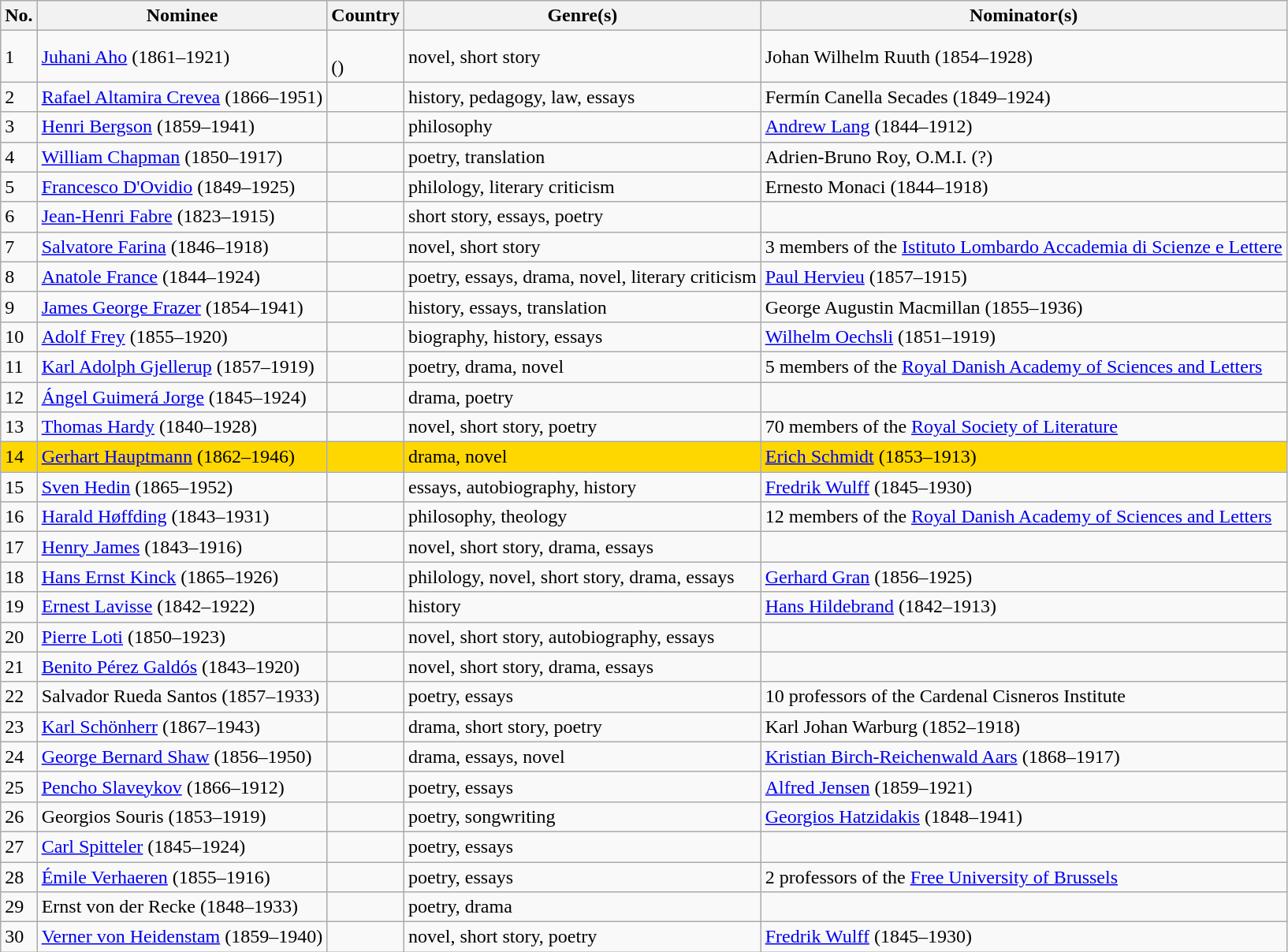<table class="sortable wikitable mw-collapsible">
<tr>
<th scope=col>No.</th>
<th scope=col>Nominee</th>
<th scope=col>Country</th>
<th scope=col>Genre(s)</th>
<th scope=col>Nominator(s)</th>
</tr>
<tr>
<td>1</td>
<td><a href='#'>Juhani Aho</a> (1861–1921)</td>
<td><br>()</td>
<td>novel, short story</td>
<td>Johan Wilhelm Ruuth (1854–1928)</td>
</tr>
<tr>
<td>2</td>
<td><a href='#'>Rafael Altamira Crevea</a> (1866–1951)</td>
<td></td>
<td>history, pedagogy, law, essays</td>
<td>Fermín Canella Secades (1849–1924)</td>
</tr>
<tr>
<td>3</td>
<td><a href='#'>Henri Bergson</a> (1859–1941)</td>
<td></td>
<td>philosophy</td>
<td><a href='#'>Andrew Lang</a> (1844–1912)</td>
</tr>
<tr>
<td>4</td>
<td><a href='#'>William Chapman</a> (1850–1917)</td>
<td></td>
<td>poetry, translation</td>
<td>Adrien-Bruno Roy, O.M.I. (?)</td>
</tr>
<tr>
<td>5</td>
<td><a href='#'>Francesco D'Ovidio</a> (1849–1925)</td>
<td></td>
<td>philology, literary criticism</td>
<td>Ernesto Monaci (1844–1918)</td>
</tr>
<tr>
<td>6</td>
<td><a href='#'>Jean-Henri Fabre</a> (1823–1915)</td>
<td></td>
<td>short story, essays, poetry</td>
<td></td>
</tr>
<tr>
<td>7</td>
<td><a href='#'>Salvatore Farina</a> (1846–1918)</td>
<td></td>
<td>novel, short story</td>
<td>3 members of the <a href='#'>Istituto Lombardo Accademia di Scienze e Lettere</a></td>
</tr>
<tr>
<td>8</td>
<td><a href='#'>Anatole France</a> (1844–1924)</td>
<td></td>
<td>poetry, essays, drama, novel, literary criticism</td>
<td><a href='#'>Paul Hervieu</a> (1857–1915)</td>
</tr>
<tr>
<td>9</td>
<td><a href='#'>James George Frazer</a> (1854–1941)</td>
<td></td>
<td>history, essays, translation</td>
<td>George Augustin Macmillan (1855–1936)</td>
</tr>
<tr>
<td>10</td>
<td><a href='#'>Adolf Frey</a> (1855–1920)</td>
<td></td>
<td>biography, history, essays</td>
<td><a href='#'>Wilhelm Oechsli</a> (1851–1919)</td>
</tr>
<tr>
<td>11</td>
<td><a href='#'>Karl Adolph Gjellerup</a> (1857–1919)</td>
<td></td>
<td>poetry, drama, novel</td>
<td>5 members of the <a href='#'>Royal Danish Academy of Sciences and Letters</a></td>
</tr>
<tr>
<td>12</td>
<td><a href='#'>Ángel Guimerá Jorge</a> (1845–1924)</td>
<td></td>
<td>drama, poetry</td>
<td></td>
</tr>
<tr>
<td>13</td>
<td><a href='#'>Thomas Hardy</a> (1840–1928)</td>
<td></td>
<td>novel, short story, poetry</td>
<td>70 members of the <a href='#'>Royal Society of Literature</a></td>
</tr>
<tr>
<td style="background:gold;white-space:nowrap">14</td>
<td style="background:gold;white-space:nowrap"><a href='#'>Gerhart Hauptmann</a> (1862–1946)</td>
<td style="background:gold;white-space:nowrap"></td>
<td style="background:gold;white-space:nowrap">drama, novel</td>
<td style="background:gold;white-space:nowrap"><a href='#'>Erich Schmidt</a> (1853–1913)</td>
</tr>
<tr>
<td>15</td>
<td><a href='#'>Sven Hedin</a> (1865–1952)</td>
<td></td>
<td>essays, autobiography, history</td>
<td><a href='#'>Fredrik Wulff</a> (1845–1930)</td>
</tr>
<tr>
<td>16</td>
<td><a href='#'>Harald Høffding</a> (1843–1931)</td>
<td></td>
<td>philosophy, theology</td>
<td>12 members of the <a href='#'>Royal Danish Academy of Sciences and Letters</a></td>
</tr>
<tr>
<td>17</td>
<td><a href='#'>Henry James</a> (1843–1916)</td>
<td><br></td>
<td>novel, short story, drama, essays</td>
<td></td>
</tr>
<tr>
<td>18</td>
<td><a href='#'>Hans Ernst Kinck</a> (1865–1926)</td>
<td></td>
<td>philology, novel, short story, drama, essays</td>
<td><a href='#'>Gerhard Gran</a> (1856–1925)</td>
</tr>
<tr>
<td>19</td>
<td><a href='#'>Ernest Lavisse</a> (1842–1922)</td>
<td></td>
<td>history</td>
<td><a href='#'>Hans Hildebrand</a> (1842–1913)</td>
</tr>
<tr>
<td>20</td>
<td><a href='#'>Pierre Loti</a> (1850–1923)</td>
<td></td>
<td>novel, short story, autobiography, essays</td>
<td></td>
</tr>
<tr>
<td>21</td>
<td><a href='#'>Benito Pérez Galdós</a> (1843–1920)</td>
<td></td>
<td>novel, short story, drama, essays</td>
<td></td>
</tr>
<tr>
<td>22</td>
<td>Salvador Rueda Santos (1857–1933)</td>
<td></td>
<td>poetry, essays</td>
<td>10 professors of the Cardenal Cisneros Institute</td>
</tr>
<tr>
<td>23</td>
<td><a href='#'>Karl Schönherr</a> (1867–1943)</td>
<td></td>
<td>drama, short story, poetry</td>
<td>Karl Johan Warburg (1852–1918)</td>
</tr>
<tr>
<td>24</td>
<td><a href='#'>George Bernard Shaw</a> (1856–1950)</td>
<td></td>
<td>drama, essays, novel</td>
<td><a href='#'>Kristian Birch-Reichenwald Aars</a> (1868–1917)</td>
</tr>
<tr>
<td>25</td>
<td><a href='#'>Pencho Slaveykov</a> (1866–1912)</td>
<td></td>
<td>poetry, essays</td>
<td><a href='#'>Alfred Jensen</a> (1859–1921)</td>
</tr>
<tr>
<td>26</td>
<td>Georgios Souris (1853–1919)</td>
<td></td>
<td>poetry, songwriting</td>
<td><a href='#'>Georgios Hatzidakis</a> (1848–1941)</td>
</tr>
<tr>
<td>27</td>
<td><a href='#'>Carl Spitteler</a> (1845–1924)</td>
<td></td>
<td>poetry, essays</td>
<td></td>
</tr>
<tr>
<td>28</td>
<td><a href='#'>Émile Verhaeren</a> (1855–1916)</td>
<td></td>
<td>poetry, essays</td>
<td>2 professors of the <a href='#'>Free University of Brussels</a></td>
</tr>
<tr>
<td>29</td>
<td>Ernst von der Recke (1848–1933)</td>
<td></td>
<td>poetry, drama</td>
<td></td>
</tr>
<tr>
<td>30</td>
<td><a href='#'>Verner von Heidenstam</a> (1859–1940)</td>
<td></td>
<td>novel, short story, poetry</td>
<td><a href='#'>Fredrik Wulff</a> (1845–1930)</td>
</tr>
</table>
